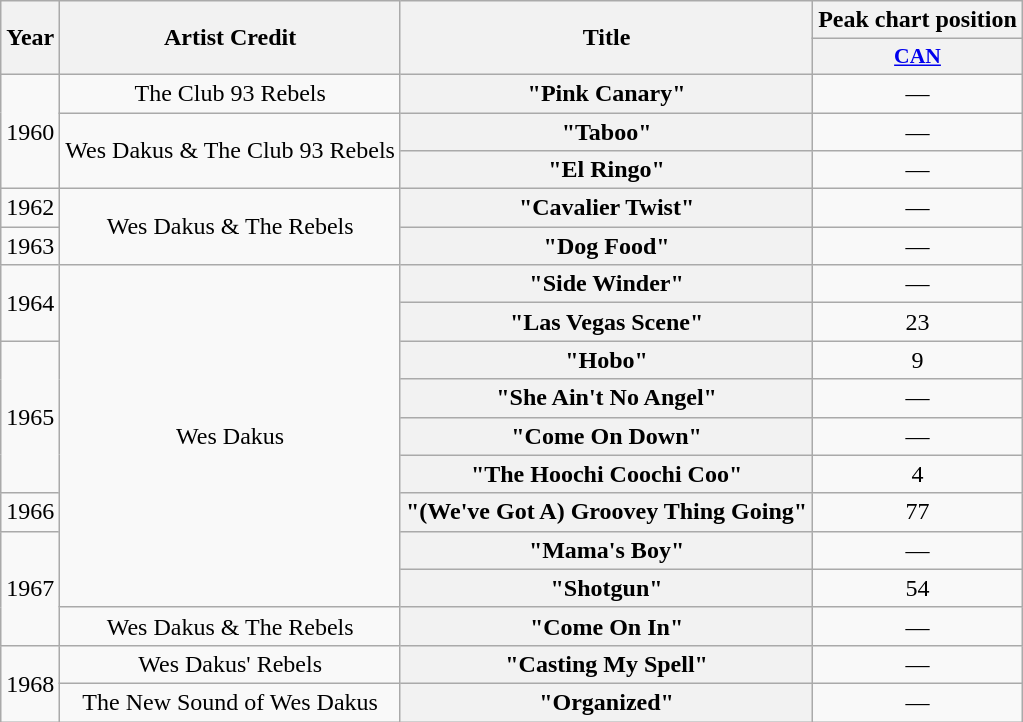<table class="wikitable plainrowheaders" style="text-align:center;">
<tr>
<th rowspan="2">Year</th>
<th rowspan="2">Artist Credit</th>
<th rowspan="2">Title</th>
<th colspan="1">Peak chart position</th>
</tr>
<tr>
<th scope="col" style=font-size:90%;"><a href='#'>CAN</a><br></th>
</tr>
<tr>
<td rowspan=3>1960</td>
<td rowspan=1>The Club 93 Rebels</td>
<th scope="row">"Pink Canary"</th>
<td align="center">—</td>
</tr>
<tr>
<td rowspan=2>Wes Dakus & The Club 93 Rebels</td>
<th scope="row">"Taboo"</th>
<td align="center">—</td>
</tr>
<tr>
<th scope="row">"El Ringo"</th>
<td align="center">—</td>
</tr>
<tr>
<td rowspan=1>1962</td>
<td rowspan=2>Wes Dakus & The Rebels</td>
<th scope="row">"Cavalier Twist"</th>
<td align="center">—</td>
</tr>
<tr>
<td rowspan=1>1963</td>
<th scope="row">"Dog Food"</th>
<td align="center">—</td>
</tr>
<tr>
<td rowspan=2>1964</td>
<td rowspan=9>Wes Dakus</td>
<th scope="row">"Side Winder"</th>
<td align="center">—</td>
</tr>
<tr>
<th scope="row">"Las Vegas Scene"</th>
<td align="center">23</td>
</tr>
<tr>
<td rowspan=4>1965</td>
<th scope="row">"Hobo"</th>
<td align="center">9</td>
</tr>
<tr>
<th scope="row">"She Ain't No Angel"</th>
<td align="center">—</td>
</tr>
<tr>
<th scope="row">"Come On Down"</th>
<td align="center">—</td>
</tr>
<tr>
<th scope="row">"The Hoochi Coochi Coo"</th>
<td align="center">4</td>
</tr>
<tr>
<td rowspan=1>1966</td>
<th scope="row">"(We've Got A) Groovey Thing Going"</th>
<td align="center">77</td>
</tr>
<tr>
<td rowspan=3>1967</td>
<th scope="row">"Mama's Boy"</th>
<td align="center">—</td>
</tr>
<tr>
<th scope="row">"Shotgun"</th>
<td align="center">54</td>
</tr>
<tr>
<td rowspan=1>Wes Dakus & The Rebels</td>
<th scope="row">"Come On In"</th>
<td align="center">—</td>
</tr>
<tr>
<td rowspan=2>1968</td>
<td rowspan=1>Wes Dakus' Rebels</td>
<th scope="row">"Casting My Spell"</th>
<td align="center">—</td>
</tr>
<tr>
<td rowspan=1>The New Sound of Wes Dakus</td>
<th scope="row">"Organized"</th>
<td align="center">—</td>
</tr>
</table>
